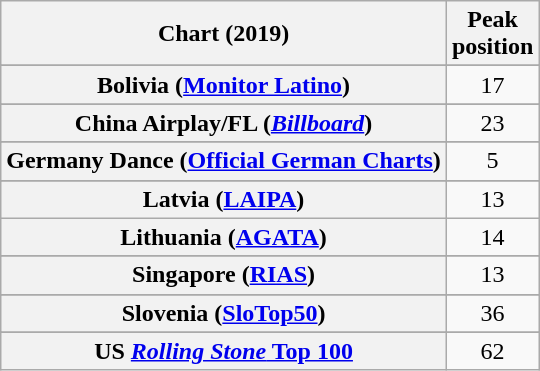<table class="wikitable sortable plainrowheaders" style="text-align:center">
<tr>
<th scope="col">Chart (2019)</th>
<th scope="col">Peak<br>position</th>
</tr>
<tr>
</tr>
<tr>
</tr>
<tr>
</tr>
<tr>
</tr>
<tr>
<th scope="row">Bolivia (<a href='#'>Monitor Latino</a>)</th>
<td>17</td>
</tr>
<tr>
</tr>
<tr>
<th scope="row">China Airplay/FL (<em><a href='#'>Billboard</a></em>)</th>
<td>23</td>
</tr>
<tr>
</tr>
<tr>
</tr>
<tr>
</tr>
<tr>
</tr>
<tr>
</tr>
<tr>
<th scope="row">Germany Dance (<a href='#'>Official German Charts</a>)</th>
<td>5</td>
</tr>
<tr>
</tr>
<tr>
</tr>
<tr>
</tr>
<tr>
</tr>
<tr>
</tr>
<tr>
<th scope="row">Latvia (<a href='#'>LAIPA</a>)</th>
<td>13</td>
</tr>
<tr>
<th scope="row">Lithuania (<a href='#'>AGATA</a>)</th>
<td>14</td>
</tr>
<tr>
</tr>
<tr>
</tr>
<tr>
</tr>
<tr>
</tr>
<tr>
</tr>
<tr>
</tr>
<tr>
<th scope="row">Singapore (<a href='#'>RIAS</a>)</th>
<td>13</td>
</tr>
<tr>
</tr>
<tr>
</tr>
<tr>
<th scope="row">Slovenia (<a href='#'>SloTop50</a>)</th>
<td>36</td>
</tr>
<tr>
</tr>
<tr>
</tr>
<tr>
</tr>
<tr>
</tr>
<tr>
</tr>
<tr>
</tr>
<tr>
</tr>
<tr>
</tr>
<tr>
</tr>
<tr>
</tr>
<tr>
<th scope="row">US <a href='#'><em>Rolling Stone</em> Top 100</a></th>
<td>62</td>
</tr>
</table>
